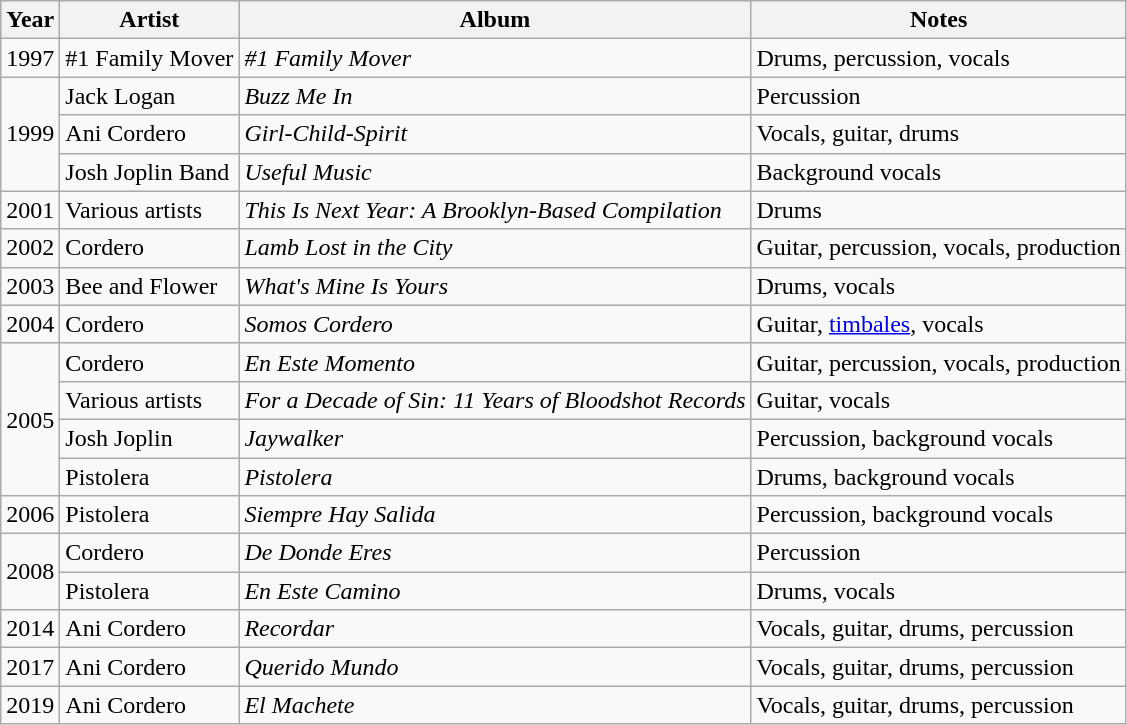<table class="wikitable sortable">
<tr>
<th>Year</th>
<th>Artist</th>
<th>Album</th>
<th class="unsortable">Notes</th>
</tr>
<tr>
<td>1997</td>
<td>#1 Family Mover</td>
<td><em>#1 Family Mover</em></td>
<td>Drums, percussion, vocals</td>
</tr>
<tr>
<td rowspan=3>1999</td>
<td>Jack Logan</td>
<td><em>Buzz Me In</em></td>
<td>Percussion</td>
</tr>
<tr>
<td>Ani Cordero</td>
<td><em>Girl-Child-Spirit</em></td>
<td>Vocals, guitar, drums</td>
</tr>
<tr>
<td>Josh Joplin Band</td>
<td><em>Useful Music</em></td>
<td>Background vocals</td>
</tr>
<tr>
<td>2001</td>
<td>Various artists</td>
<td><em>This Is Next Year: A Brooklyn-Based Compilation</em></td>
<td>Drums</td>
</tr>
<tr>
<td>2002</td>
<td>Cordero</td>
<td><em>Lamb Lost in the City</em></td>
<td>Guitar, percussion, vocals, production</td>
</tr>
<tr>
<td>2003</td>
<td>Bee and Flower</td>
<td><em>What's Mine Is Yours</em></td>
<td>Drums, vocals</td>
</tr>
<tr>
<td>2004</td>
<td>Cordero</td>
<td><em>Somos Cordero</em></td>
<td>Guitar, <a href='#'>timbales</a>, vocals</td>
</tr>
<tr>
<td rowspan=4>2005</td>
<td>Cordero</td>
<td><em>En Este Momento</em></td>
<td>Guitar, percussion, vocals, production</td>
</tr>
<tr>
<td>Various artists</td>
<td><em>For a Decade of Sin: 11 Years of Bloodshot Records</em></td>
<td>Guitar, vocals</td>
</tr>
<tr>
<td>Josh Joplin</td>
<td><em>Jaywalker</em></td>
<td>Percussion, background vocals</td>
</tr>
<tr>
<td>Pistolera</td>
<td><em>Pistolera</em></td>
<td>Drums, background vocals</td>
</tr>
<tr>
<td>2006</td>
<td>Pistolera</td>
<td><em>Siempre Hay Salida</em></td>
<td>Percussion, background vocals</td>
</tr>
<tr>
<td rowspan=2>2008</td>
<td>Cordero</td>
<td><em>De Donde Eres</em></td>
<td>Percussion</td>
</tr>
<tr>
<td>Pistolera</td>
<td><em>En Este Camino</em></td>
<td>Drums, vocals</td>
</tr>
<tr>
<td>2014</td>
<td>Ani Cordero</td>
<td><em>Recordar</em></td>
<td>Vocals, guitar, drums, percussion</td>
</tr>
<tr>
<td>2017</td>
<td>Ani Cordero</td>
<td><em>Querido Mundo</em></td>
<td>Vocals, guitar, drums, percussion</td>
</tr>
<tr>
<td>2019</td>
<td>Ani Cordero</td>
<td><em>El Machete</em></td>
<td>Vocals, guitar, drums, percussion</td>
</tr>
</table>
